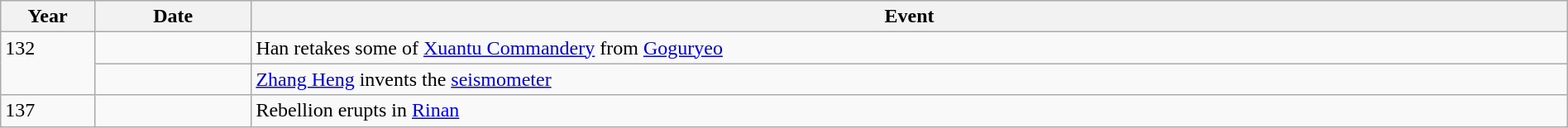<table class="wikitable" style="width:100%;">
<tr>
<th style="width:6%">Year</th>
<th style="width:10%">Date</th>
<th>Event</th>
</tr>
<tr>
<td rowspan="2" style="vertical-align:top;">132</td>
<td></td>
<td>Han retakes some of <a href='#'>Xuantu Commandery</a> from <a href='#'>Goguryeo</a></td>
</tr>
<tr>
<td></td>
<td><a href='#'>Zhang Heng</a> invents the <a href='#'>seismometer</a></td>
</tr>
<tr>
<td>137</td>
<td></td>
<td>Rebellion erupts in <a href='#'>Rinan</a></td>
</tr>
</table>
